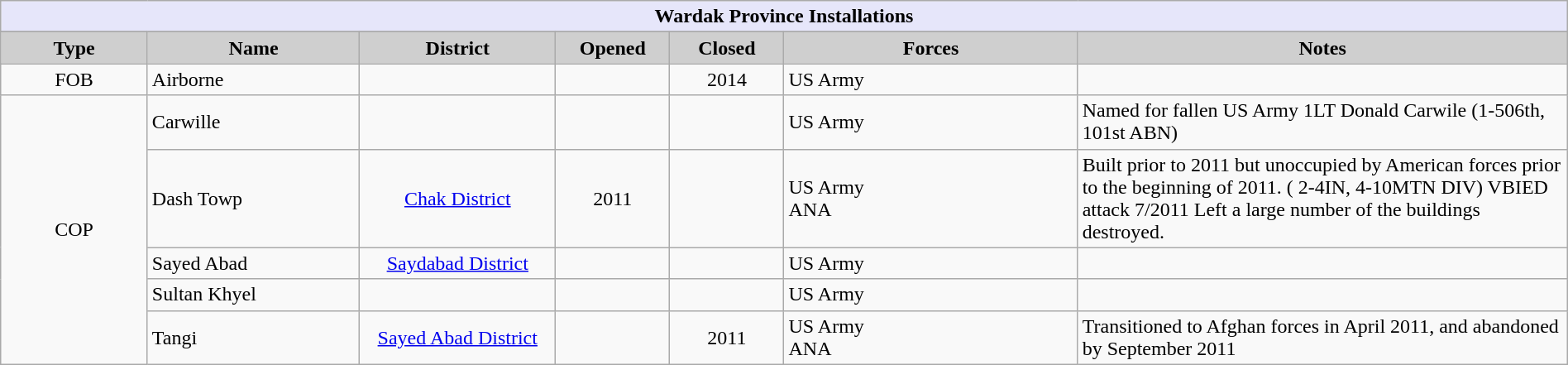<table class="wikitable sortable" width="100%">
<tr>
<th style="align: center; background: lavender" colspan="7"><strong>Wardak Province Installations</strong></th>
</tr>
<tr style="background:#efefef; color:black">
</tr>
<tr>
<th style="background-color:#cfcfcf;" align="center" width="9%" align="center">Type</th>
<th style="background-color:#cfcfcf;" align="center" width="13%">Name</th>
<th style="background-color:#cfcfcf;" align="center" width="12%">District</th>
<th style="background-color:#cfcfcf;" align="center" width="7%">Opened</th>
<th style="background-color:#cfcfcf;" align="center" width="7%">Closed</th>
<th style="background-color:#cfcfcf;" align="center" width="18%" class="unsortable">Forces</th>
<th style="background-color:#cfcfcf;" align="center" width="30%" class="unsortable">Notes</th>
</tr>
<tr>
<td align="center">FOB</td>
<td>Airborne</td>
<td align="center"></td>
<td align="center"></td>
<td align="center">2014</td>
<td> US Army</td>
<td></td>
</tr>
<tr>
<td rowspan="5" align="center">COP</td>
<td>Carwille</td>
<td align="center"></td>
<td align="center"></td>
<td align="center"></td>
<td> US Army</td>
<td>Named for fallen US Army 1LT Donald Carwile (1-506th, 101st ABN)</td>
</tr>
<tr>
<td>Dash Towp</td>
<td align="center"><a href='#'>Chak District</a></td>
<td align="center">2011</td>
<td align="center"></td>
<td> US Army<br> ANA</td>
<td>Built prior to 2011 but unoccupied by American forces prior to the beginning of 2011. ( 2-4IN, 4-10MTN DIV) VBIED attack 7/2011 Left a large number of the buildings destroyed.<br></td>
</tr>
<tr>
<td>Sayed Abad</td>
<td align="center"><a href='#'>Saydabad District</a></td>
<td align="center"></td>
<td align="center"></td>
<td> US Army</td>
<td></td>
</tr>
<tr>
<td>Sultan Khyel</td>
<td align="center"></td>
<td align="center"></td>
<td align="center"></td>
<td> US Army</td>
<td></td>
</tr>
<tr>
<td>Tangi</td>
<td align="center"><a href='#'>Sayed Abad District</a></td>
<td align="center"></td>
<td align="center">2011</td>
<td> US Army<br> ANA</td>
<td>Transitioned to Afghan forces in April 2011, and abandoned by September 2011</td>
</tr>
</table>
